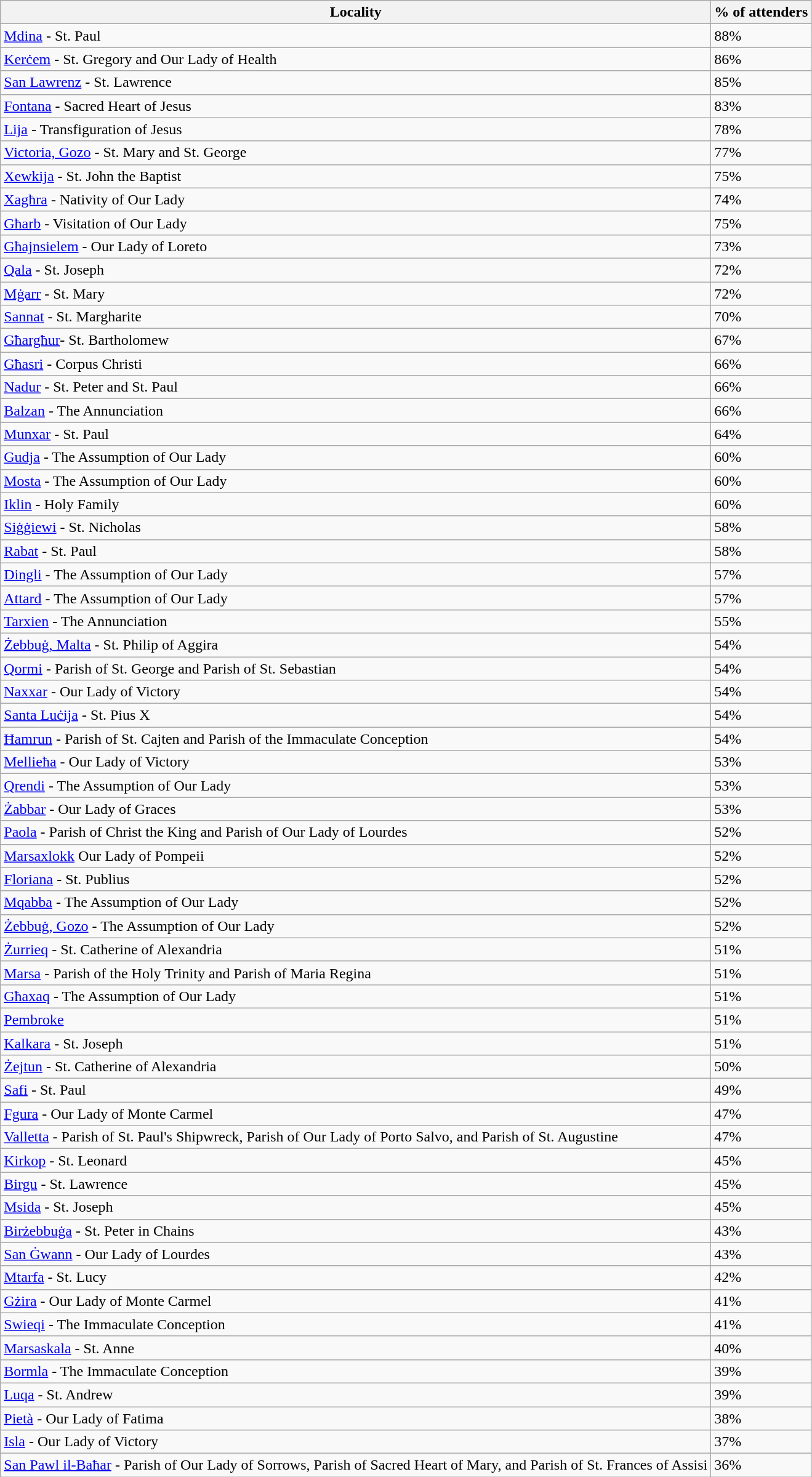<table class="wikitable">
<tr>
<th>Locality</th>
<th>% of attenders</th>
</tr>
<tr>
<td><a href='#'>Mdina</a> - St. Paul</td>
<td>88%</td>
</tr>
<tr>
<td><a href='#'>Kerċem</a> - St. Gregory and Our Lady of Health</td>
<td>86%</td>
</tr>
<tr>
<td><a href='#'>San Lawrenz</a> - St. Lawrence</td>
<td>85%</td>
</tr>
<tr>
<td><a href='#'>Fontana</a> - Sacred Heart of Jesus</td>
<td>83%</td>
</tr>
<tr>
<td><a href='#'>Lija</a> - Transfiguration of Jesus</td>
<td>78%</td>
</tr>
<tr>
<td><a href='#'>Victoria, Gozo</a> - St. Mary and St. George</td>
<td>77%</td>
</tr>
<tr>
<td><a href='#'>Xewkija</a> - St. John the Baptist</td>
<td>75%</td>
</tr>
<tr>
<td><a href='#'>Xagħra</a> - Nativity of Our Lady</td>
<td>74%</td>
</tr>
<tr>
<td><a href='#'>Għarb</a> - Visitation of Our Lady</td>
<td>75%</td>
</tr>
<tr>
<td><a href='#'>Għajnsielem</a> - Our Lady of Loreto</td>
<td>73%</td>
</tr>
<tr>
<td><a href='#'>Qala</a> - St. Joseph</td>
<td>72%</td>
</tr>
<tr>
<td><a href='#'>Mġarr</a> - St. Mary</td>
<td>72%</td>
</tr>
<tr>
<td><a href='#'>Sannat</a> - St. Margharite</td>
<td>70%</td>
</tr>
<tr>
<td><a href='#'>Għargħur</a>- St. Bartholomew</td>
<td>67%</td>
</tr>
<tr>
<td><a href='#'>Għasri</a> - Corpus Christi</td>
<td>66%</td>
</tr>
<tr>
<td><a href='#'>Nadur</a> - St. Peter and St. Paul</td>
<td>66%</td>
</tr>
<tr>
<td><a href='#'>Balzan</a> - The Annunciation</td>
<td>66%</td>
</tr>
<tr>
<td><a href='#'>Munxar</a> - St. Paul</td>
<td>64%</td>
</tr>
<tr>
<td><a href='#'>Gudja</a> - The Assumption of Our Lady</td>
<td>60%</td>
</tr>
<tr>
<td><a href='#'>Mosta</a> - The Assumption of Our Lady</td>
<td>60%</td>
</tr>
<tr>
<td><a href='#'>Iklin</a> - Holy Family</td>
<td>60%</td>
</tr>
<tr>
<td><a href='#'>Siġġiewi</a> - St. Nicholas</td>
<td>58%</td>
</tr>
<tr>
<td><a href='#'>Rabat</a> - St. Paul</td>
<td>58%</td>
</tr>
<tr>
<td><a href='#'>Dingli</a> - The Assumption of Our Lady</td>
<td>57%</td>
</tr>
<tr>
<td><a href='#'>Attard</a> - The Assumption of Our Lady</td>
<td>57%</td>
</tr>
<tr>
<td><a href='#'>Tarxien</a> - The Annunciation</td>
<td>55%</td>
</tr>
<tr>
<td><a href='#'>Żebbuġ, Malta</a> - St. Philip of Aggira</td>
<td>54%</td>
</tr>
<tr>
<td><a href='#'>Qormi</a> - Parish of St. George and Parish of St. Sebastian</td>
<td>54%</td>
</tr>
<tr>
<td><a href='#'>Naxxar</a> - Our Lady of Victory</td>
<td>54%</td>
</tr>
<tr>
<td><a href='#'>Santa Luċija</a> - St. Pius X</td>
<td>54%</td>
</tr>
<tr>
<td><a href='#'>Ħamrun</a> - Parish of St. Cajten and Parish of the Immaculate Conception</td>
<td>54%</td>
</tr>
<tr>
<td><a href='#'>Mellieħa</a> - Our Lady of Victory</td>
<td>53%</td>
</tr>
<tr>
<td><a href='#'>Qrendi</a> - The Assumption of Our Lady</td>
<td>53%</td>
</tr>
<tr>
<td><a href='#'>Żabbar</a> - Our Lady of Graces</td>
<td>53%</td>
</tr>
<tr>
<td><a href='#'>Paola</a> - Parish of Christ the King and Parish of Our Lady of Lourdes</td>
<td>52%</td>
</tr>
<tr>
<td><a href='#'>Marsaxlokk</a> Our Lady of Pompeii</td>
<td>52%</td>
</tr>
<tr>
<td><a href='#'>Floriana</a> - St. Publius</td>
<td>52%</td>
</tr>
<tr>
<td><a href='#'>Mqabba</a> - The Assumption of Our Lady</td>
<td>52%</td>
</tr>
<tr>
<td><a href='#'>Żebbuġ, Gozo</a> - The Assumption of Our Lady</td>
<td>52%</td>
</tr>
<tr>
<td><a href='#'>Żurrieq</a> - St. Catherine of Alexandria</td>
<td>51%</td>
</tr>
<tr>
<td><a href='#'>Marsa</a> - Parish of the Holy Trinity and Parish of Maria Regina</td>
<td>51%</td>
</tr>
<tr>
<td><a href='#'>Għaxaq</a> - The Assumption of Our Lady</td>
<td>51%</td>
</tr>
<tr>
<td><a href='#'>Pembroke</a></td>
<td>51%</td>
</tr>
<tr>
<td><a href='#'>Kalkara</a> - St. Joseph</td>
<td>51%</td>
</tr>
<tr>
<td><a href='#'>Żejtun</a> - St. Catherine of Alexandria</td>
<td>50%</td>
</tr>
<tr>
<td><a href='#'>Safi</a> - St. Paul</td>
<td>49%</td>
</tr>
<tr>
<td><a href='#'>Fgura</a> - Our Lady of Monte Carmel</td>
<td>47%</td>
</tr>
<tr>
<td><a href='#'>Valletta</a> - Parish of St. Paul's Shipwreck, Parish of Our Lady of Porto Salvo, and Parish of St. Augustine</td>
<td>47%</td>
</tr>
<tr>
<td><a href='#'>Kirkop</a> - St. Leonard</td>
<td>45%</td>
</tr>
<tr>
<td><a href='#'>Birgu</a> - St. Lawrence</td>
<td>45%</td>
</tr>
<tr>
<td><a href='#'>Msida</a> - St. Joseph</td>
<td>45%</td>
</tr>
<tr>
<td><a href='#'>Birżebbuġa</a> - St. Peter in Chains</td>
<td>43%</td>
</tr>
<tr>
<td><a href='#'>San Ġwann</a> - Our Lady of Lourdes</td>
<td>43%</td>
</tr>
<tr>
<td><a href='#'>Mtarfa</a> - St. Lucy</td>
<td>42%</td>
</tr>
<tr>
<td><a href='#'>Gżira</a> - Our Lady of Monte Carmel</td>
<td>41%</td>
</tr>
<tr>
<td><a href='#'>Swieqi</a> - The Immaculate Conception</td>
<td>41%</td>
</tr>
<tr>
<td><a href='#'>Marsaskala</a> - St. Anne</td>
<td>40%</td>
</tr>
<tr>
<td><a href='#'>Bormla</a> - The Immaculate Conception</td>
<td>39%</td>
</tr>
<tr>
<td><a href='#'>Luqa</a> - St. Andrew</td>
<td>39%</td>
</tr>
<tr>
<td><a href='#'>Pietà</a> - Our Lady of Fatima</td>
<td>38%</td>
</tr>
<tr>
<td><a href='#'>Isla</a> - Our Lady of Victory</td>
<td>37%</td>
</tr>
<tr>
<td><a href='#'>San Pawl il-Baħar</a> - Parish of Our Lady of Sorrows, Parish of Sacred Heart of Mary, and Parish of St. Frances of Assisi</td>
<td>36%</td>
</tr>
</table>
